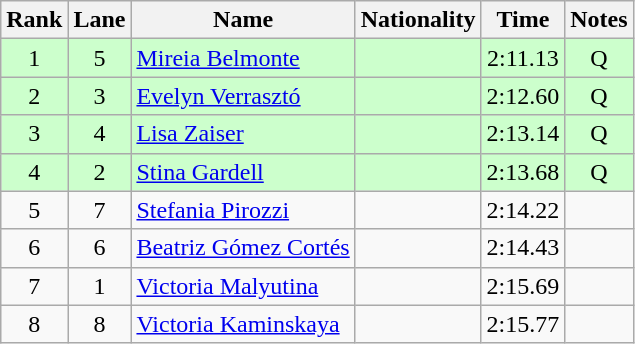<table class="wikitable sortable" style="text-align:center">
<tr>
<th>Rank</th>
<th>Lane</th>
<th>Name</th>
<th>Nationality</th>
<th>Time</th>
<th>Notes</th>
</tr>
<tr bgcolor=ccffcc>
<td>1</td>
<td>5</td>
<td align=left><a href='#'>Mireia Belmonte</a></td>
<td align=left></td>
<td>2:11.13</td>
<td>Q</td>
</tr>
<tr bgcolor=ccffcc>
<td>2</td>
<td>3</td>
<td align=left><a href='#'>Evelyn Verrasztó</a></td>
<td align=left></td>
<td>2:12.60</td>
<td>Q</td>
</tr>
<tr bgcolor=ccffcc>
<td>3</td>
<td>4</td>
<td align=left><a href='#'>Lisa Zaiser</a></td>
<td align=left></td>
<td>2:13.14</td>
<td>Q</td>
</tr>
<tr bgcolor=ccffcc>
<td>4</td>
<td>2</td>
<td align=left><a href='#'>Stina Gardell</a></td>
<td align=left></td>
<td>2:13.68</td>
<td>Q</td>
</tr>
<tr>
<td>5</td>
<td>7</td>
<td align=left><a href='#'>Stefania Pirozzi</a></td>
<td align=left></td>
<td>2:14.22</td>
<td></td>
</tr>
<tr>
<td>6</td>
<td>6</td>
<td align=left><a href='#'>Beatriz Gómez Cortés</a></td>
<td align=left></td>
<td>2:14.43</td>
<td></td>
</tr>
<tr>
<td>7</td>
<td>1</td>
<td align=left><a href='#'>Victoria Malyutina</a></td>
<td align=left></td>
<td>2:15.69</td>
<td></td>
</tr>
<tr>
<td>8</td>
<td>8</td>
<td align=left><a href='#'>Victoria Kaminskaya</a></td>
<td align=left></td>
<td>2:15.77</td>
<td></td>
</tr>
</table>
